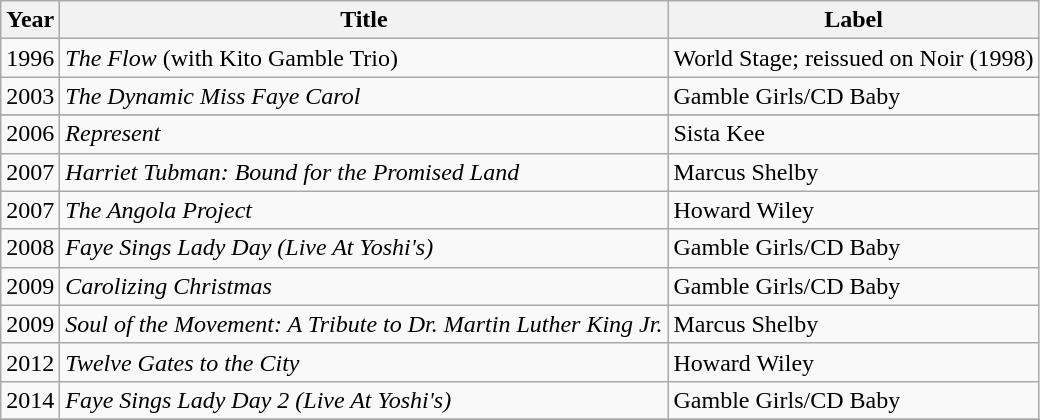<table class="wikitable">
<tr>
<th>Year</th>
<th>Title</th>
<th>Label</th>
</tr>
<tr>
<td>1996</td>
<td><em>The Flow</em> (with Kito Gamble Trio)</td>
<td>World Stage; reissued on Noir (1998)</td>
</tr>
<tr>
<td>2003</td>
<td><em>The Dynamic Miss Faye Carol</em></td>
<td>Gamble Girls/CD Baby</td>
</tr>
<tr>
</tr>
<tr>
<td>2006</td>
<td><em>Represent</em></td>
<td>Sista Kee</td>
</tr>
<tr>
<td>2007</td>
<td><em>Harriet Tubman: Bound for the Promised Land</em></td>
<td>Marcus Shelby</td>
</tr>
<tr>
<td>2007</td>
<td><em>The Angola Project</em></td>
<td>Howard Wiley</td>
</tr>
<tr>
<td>2008</td>
<td><em>Faye Sings Lady Day (Live At Yoshi's)</em></td>
<td>Gamble Girls/CD Baby</td>
</tr>
<tr>
<td>2009</td>
<td><em>Carolizing Christmas</em></td>
<td>Gamble Girls/CD Baby</td>
</tr>
<tr>
<td>2009</td>
<td><em>Soul of the Movement: A Tribute to Dr. Martin Luther King Jr.</em></td>
<td>Marcus Shelby</td>
</tr>
<tr>
<td>2012</td>
<td><em>Twelve Gates to the City</em></td>
<td>Howard Wiley</td>
</tr>
<tr>
<td>2014</td>
<td><em>Faye Sings Lady Day 2 (Live At Yoshi's)</em></td>
<td>Gamble Girls/CD Baby</td>
</tr>
<tr>
</tr>
</table>
